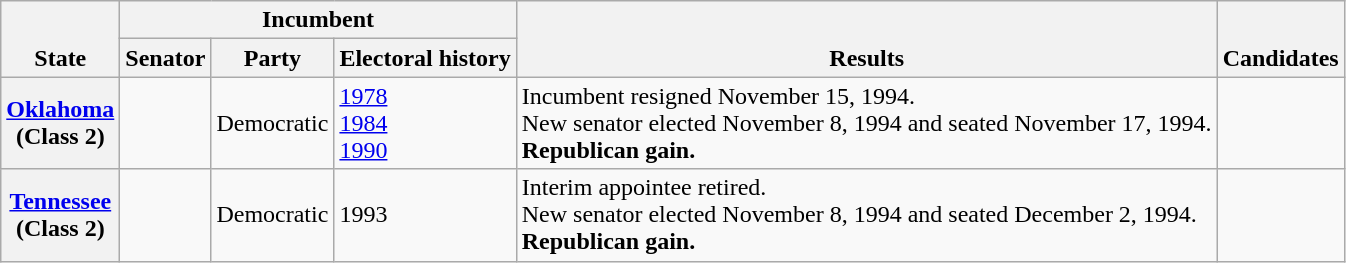<table class="wikitable sortable">
<tr valign=bottom>
<th rowspan=2>State</th>
<th colspan=3>Incumbent</th>
<th rowspan=2>Results</th>
<th rowspan=2>Candidates</th>
</tr>
<tr>
<th>Senator</th>
<th>Party</th>
<th>Electoral history</th>
</tr>
<tr>
<th><a href='#'>Oklahoma</a><br>(Class 2)</th>
<td></td>
<td>Democratic</td>
<td data-sort-value=1978><a href='#'>1978</a><br><a href='#'>1984</a><br><a href='#'>1990</a></td>
<td>Incumbent resigned November 15, 1994.<br>New senator elected November 8, 1994 and seated November 17, 1994.<br><strong>Republican gain.</strong></td>
<td nowrap></td>
</tr>
<tr>
<th><a href='#'>Tennessee</a><br>(Class 2)</th>
<td></td>
<td>Democratic</td>
<td data-sort-value=1993>1993 </td>
<td>Interim appointee retired.<br>New senator elected November 8, 1994 and seated December 2, 1994.<br><strong>Republican gain.</strong></td>
<td nowrap></td>
</tr>
</table>
